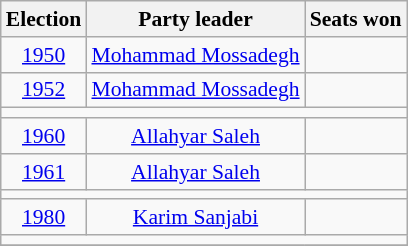<table class="wikitable" style="font-size:90%;text-align:center;">
<tr>
<th>Election</th>
<th>Party leader</th>
<th>Seats won</th>
</tr>
<tr>
<td><a href='#'>1950</a></td>
<td><a href='#'>Mohammad Mossadegh</a></td>
<td></td>
</tr>
<tr>
<td><a href='#'>1952</a></td>
<td><a href='#'>Mohammad Mossadegh</a></td>
<td></td>
</tr>
<tr>
<td colspan="6"><em></em></td>
</tr>
<tr>
<td><a href='#'>1960</a></td>
<td><a href='#'>Allahyar Saleh</a></td>
<td></td>
</tr>
<tr>
<td><a href='#'>1961</a></td>
<td><a href='#'>Allahyar Saleh</a></td>
<td></td>
</tr>
<tr>
<td colspan="6"><em></em></td>
</tr>
<tr>
<td><a href='#'>1980</a></td>
<td><a href='#'>Karim Sanjabi</a></td>
<td></td>
</tr>
<tr>
<td colspan="6"><em></em></td>
</tr>
<tr>
</tr>
</table>
